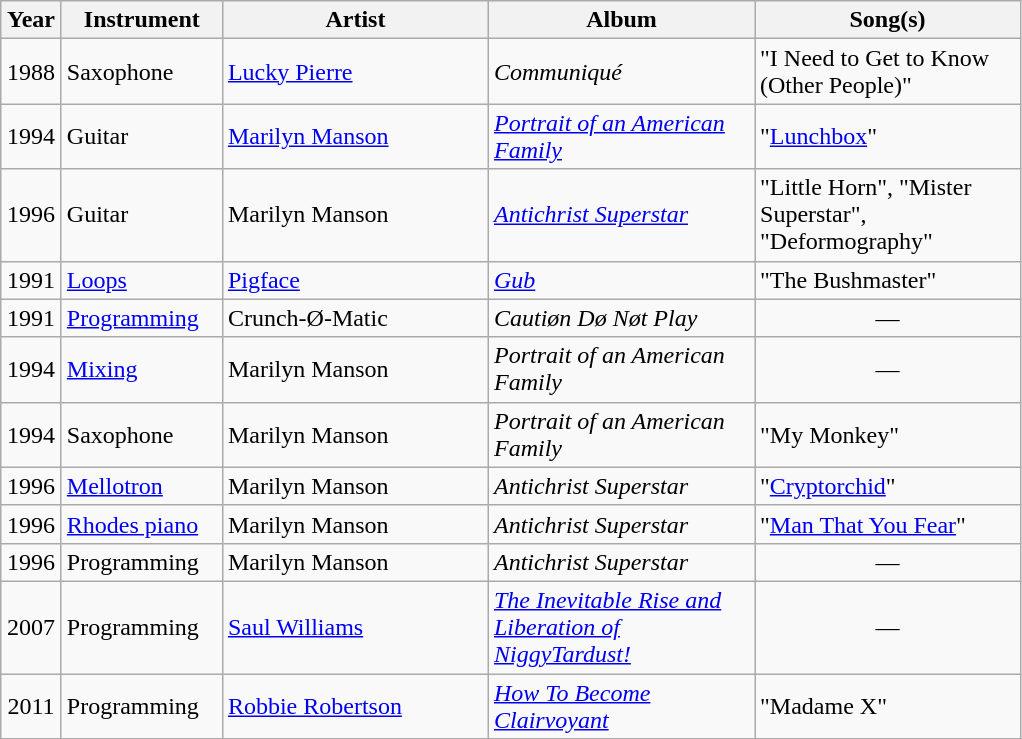<table class="wikitable">
<tr>
<th width="33">Year</th>
<th width="100">Instrument</th>
<th width="170">Artist</th>
<th width="170">Album</th>
<th width="170">Song(s)</th>
</tr>
<tr>
<td align="center">1988</td>
<td>Saxophone</td>
<td><a href='#'>Lucky Pierre</a></td>
<td><em>Communiqué</em></td>
<td>"I Need to Get to Know (Other People)"</td>
</tr>
<tr>
<td align="center">1994</td>
<td>Guitar</td>
<td><a href='#'>Marilyn Manson</a></td>
<td><em><a href='#'>Portrait of an American Family</a></em></td>
<td>"<a href='#'>Lunchbox</a>"</td>
</tr>
<tr>
<td align="center">1996</td>
<td>Guitar</td>
<td>Marilyn Manson</td>
<td><em><a href='#'>Antichrist Superstar</a></em></td>
<td>"Little Horn", "Mister Superstar", "Deformography"</td>
</tr>
<tr>
<td align="center">1991</td>
<td><a href='#'>Loops</a></td>
<td><a href='#'>Pigface</a></td>
<td><em><a href='#'>Gub</a></em></td>
<td>"The Bushmaster"</td>
</tr>
<tr>
<td align="center">1991</td>
<td><a href='#'>Programming</a></td>
<td>Crunch-Ø-Matic</td>
<td><em>Cautiøn Dø Nøt Play</em></td>
<td align="center">—</td>
</tr>
<tr>
<td align="center">1994</td>
<td><a href='#'>Mixing</a></td>
<td>Marilyn Manson</td>
<td><em>Portrait of an American Family</em></td>
<td align="center">—</td>
</tr>
<tr>
<td align="center">1994</td>
<td>Saxophone</td>
<td>Marilyn Manson</td>
<td><em>Portrait of an American Family</em></td>
<td>"My Monkey"</td>
</tr>
<tr>
<td align="center">1996</td>
<td><a href='#'>Mellotron</a></td>
<td>Marilyn Manson</td>
<td><em>Antichrist Superstar</em></td>
<td>"<a href='#'>Cryptorchid</a>"</td>
</tr>
<tr>
<td align="center">1996</td>
<td><a href='#'>Rhodes piano</a></td>
<td>Marilyn Manson</td>
<td><em>Antichrist Superstar</em></td>
<td>"<a href='#'>Man That You Fear</a>"</td>
</tr>
<tr>
<td align="center">1996</td>
<td>Programming</td>
<td>Marilyn Manson</td>
<td><em>Antichrist Superstar</em></td>
<td align="center">—</td>
</tr>
<tr>
<td align="center">2007</td>
<td>Programming</td>
<td><a href='#'>Saul Williams</a></td>
<td><em><a href='#'>The Inevitable Rise and Liberation of NiggyTardust!</a></em></td>
<td align="center">—</td>
</tr>
<tr>
<td align="center">2011</td>
<td>Programming</td>
<td><a href='#'>Robbie Robertson</a></td>
<td><em><a href='#'>How To Become Clairvoyant</a></em></td>
<td>"Madame X"</td>
</tr>
</table>
